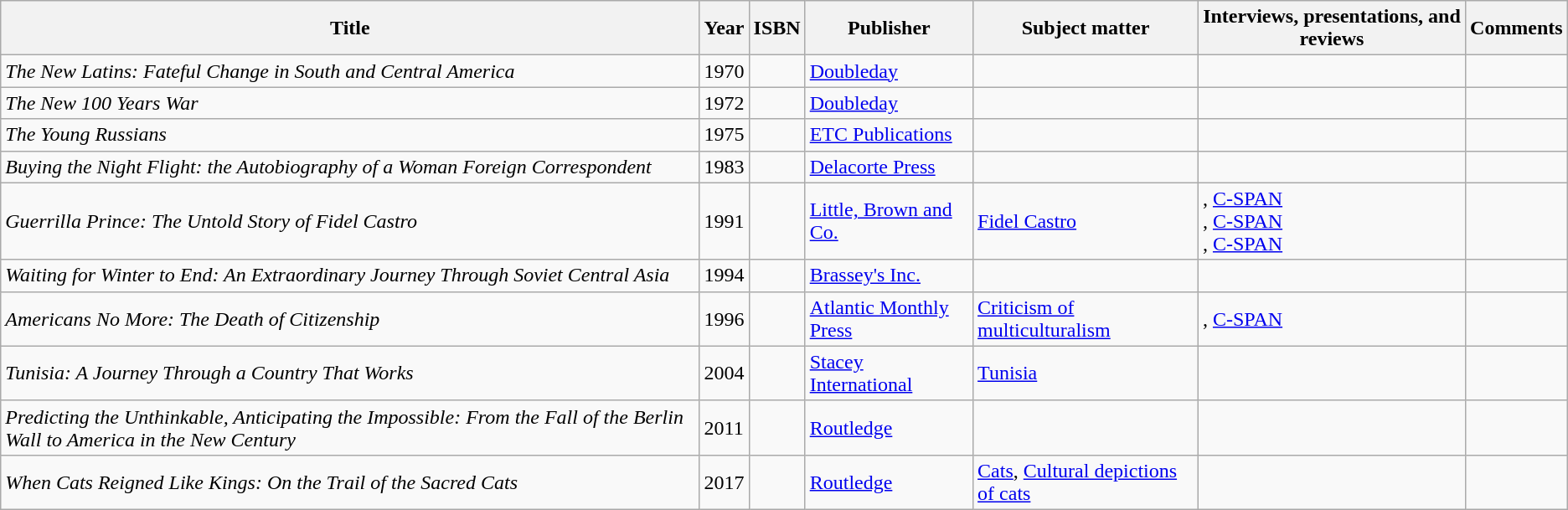<table class="wikitable" border=1 cellspacing=0 cellpadding=5>
<tr>
<th>Title</th>
<th>Year</th>
<th>ISBN</th>
<th>Publisher</th>
<th>Subject matter</th>
<th>Interviews, presentations, and reviews</th>
<th>Comments</th>
</tr>
<tr>
<td><em>The New Latins: Fateful Change in South and Central America</em></td>
<td>1970</td>
<td></td>
<td><a href='#'>Doubleday</a></td>
<td></td>
<td></td>
<td></td>
</tr>
<tr>
<td><em>The New 100 Years War</em></td>
<td>1972</td>
<td></td>
<td><a href='#'>Doubleday</a></td>
<td></td>
<td></td>
<td></td>
</tr>
<tr>
<td><em>The Young Russians</em></td>
<td>1975</td>
<td></td>
<td><a href='#'>ETC Publications</a></td>
<td></td>
<td></td>
<td></td>
</tr>
<tr>
<td><em>Buying the Night Flight: the Autobiography of a Woman Foreign Correspondent</em></td>
<td>1983</td>
<td></td>
<td><a href='#'>Delacorte Press</a></td>
<td></td>
<td></td>
<td></td>
</tr>
<tr>
<td><em>Guerrilla Prince: The Untold Story of Fidel Castro</em></td>
<td>1991</td>
<td></td>
<td><a href='#'>Little, Brown and Co.</a></td>
<td><a href='#'>Fidel Castro</a></td>
<td>, <a href='#'>C-SPAN</a><br>, <a href='#'>C-SPAN</a><br>, <a href='#'>C-SPAN</a></td>
<td></td>
</tr>
<tr>
<td><em>Waiting for Winter to End: An Extraordinary Journey Through Soviet Central Asia</em></td>
<td>1994</td>
<td></td>
<td><a href='#'>Brassey's Inc.</a></td>
<td></td>
<td></td>
<td></td>
</tr>
<tr>
<td><em>Americans No More: The Death of Citizenship</em></td>
<td>1996</td>
<td></td>
<td><a href='#'>Atlantic Monthly Press</a></td>
<td><a href='#'>Criticism of multiculturalism</a></td>
<td>, <a href='#'>C-SPAN</a></td>
<td></td>
</tr>
<tr>
<td><em>Tunisia: A Journey Through a Country That Works</em></td>
<td>2004</td>
<td></td>
<td><a href='#'>Stacey International</a></td>
<td><a href='#'>Tunisia</a></td>
<td></td>
<td></td>
</tr>
<tr>
<td><em>Predicting the Unthinkable, Anticipating the Impossible: From the Fall of the Berlin Wall to America in the New Century</em></td>
<td>2011</td>
<td></td>
<td><a href='#'>Routledge</a></td>
<td></td>
<td></td>
<td></td>
</tr>
<tr>
<td><em>When Cats Reigned Like Kings: On the Trail of the Sacred Cats </em></td>
<td>2017</td>
<td></td>
<td><a href='#'>Routledge</a></td>
<td><a href='#'>Cats</a>, <a href='#'>Cultural depictions of cats</a></td>
<td></td>
<td></td>
</tr>
</table>
